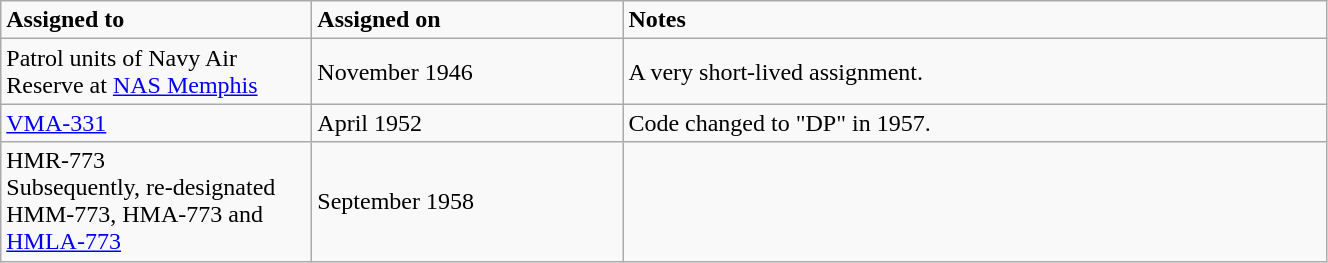<table class="wikitable" style="width: 70%;">
<tr>
<td style="width: 200px;"><strong>Assigned to</strong></td>
<td style="width: 200px;"><strong>Assigned on</strong></td>
<td><strong>Notes</strong></td>
</tr>
<tr>
<td>Patrol units of Navy Air Reserve at <a href='#'>NAS Memphis</a></td>
<td>November 1946</td>
<td>A very short-lived assignment.</td>
</tr>
<tr>
<td><a href='#'>VMA-331</a></td>
<td>April 1952</td>
<td>Code changed to "DP" in 1957.</td>
</tr>
<tr>
<td>HMR-773<br>Subsequently, re-designated HMM-773, HMA-773 and <a href='#'>HMLA-773</a></td>
<td>September 1958</td>
<td></td>
</tr>
</table>
